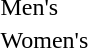<table>
<tr>
<td>Men's</td>
<td></td>
<td></td>
<td></td>
</tr>
<tr>
<td>Women's</td>
<td></td>
<td></td>
<td></td>
</tr>
</table>
